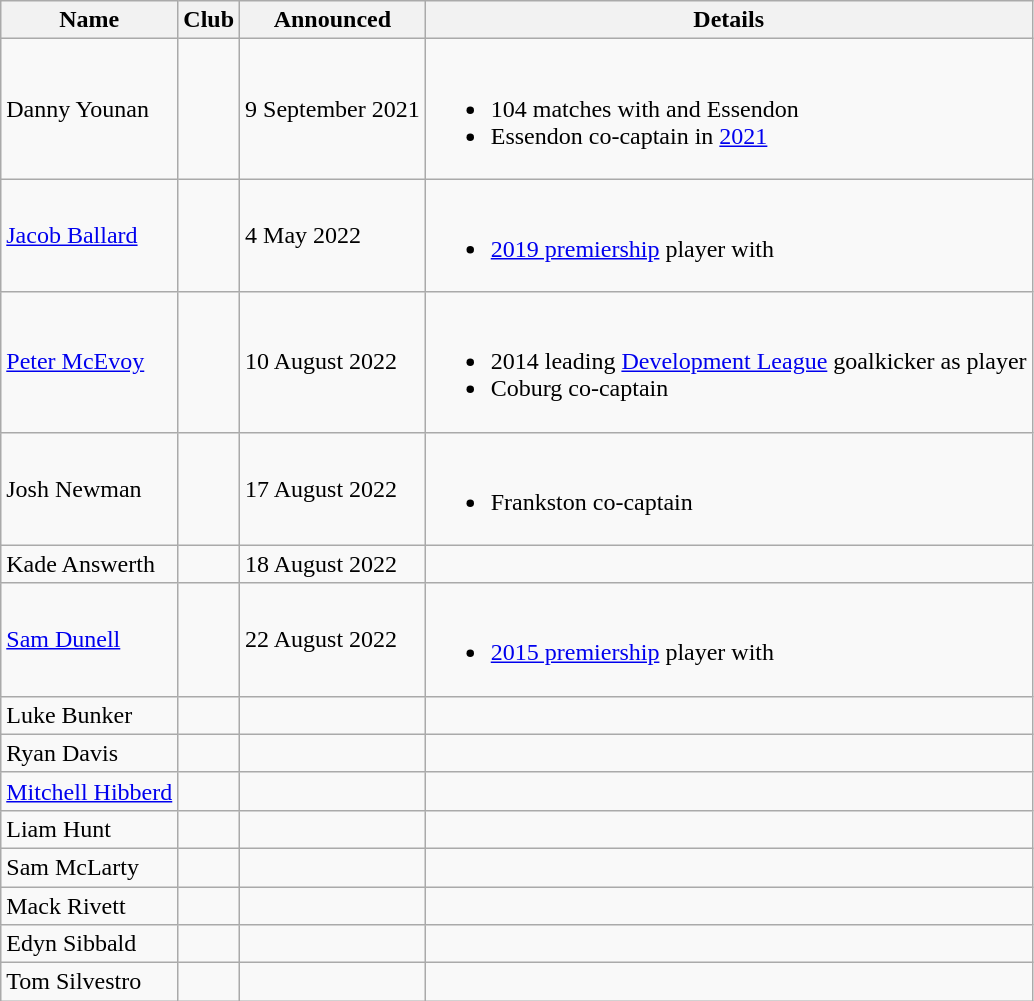<table class="wikitable sortable">
<tr>
<th>Name</th>
<th>Club</th>
<th>Announced</th>
<th>Details</th>
</tr>
<tr>
<td>Danny Younan</td>
<td></td>
<td>9 September 2021</td>
<td><br><ul><li>104 matches with  and Essendon</li><li>Essendon co-captain in <a href='#'>2021</a></li></ul></td>
</tr>
<tr>
<td><a href='#'>Jacob Ballard</a></td>
<td></td>
<td>4 May 2022</td>
<td><br><ul><li><a href='#'>2019 premiership</a> player with </li></ul></td>
</tr>
<tr>
<td><a href='#'>Peter McEvoy</a></td>
<td></td>
<td>10 August 2022</td>
<td><br><ul><li>2014 leading <a href='#'>Development League</a> goalkicker as  player</li><li>Coburg co-captain</li></ul></td>
</tr>
<tr>
<td>Josh Newman</td>
<td></td>
<td>17 August 2022</td>
<td><br><ul><li>Frankston co-captain</li></ul></td>
</tr>
<tr>
<td>Kade Answerth</td>
<td></td>
<td>18 August 2022</td>
<td></td>
</tr>
<tr>
<td><a href='#'>Sam Dunell</a></td>
<td></td>
<td>22 August 2022</td>
<td><br><ul><li><a href='#'>2015 premiership</a> player with </li></ul></td>
</tr>
<tr>
<td>Luke Bunker</td>
<td></td>
<td></td>
<td></td>
</tr>
<tr>
<td>Ryan Davis</td>
<td></td>
<td></td>
<td></td>
</tr>
<tr>
<td><a href='#'>Mitchell Hibberd</a></td>
<td></td>
<td></td>
<td></td>
</tr>
<tr>
<td>Liam Hunt</td>
<td></td>
<td></td>
<td></td>
</tr>
<tr>
<td>Sam McLarty</td>
<td></td>
<td></td>
<td></td>
</tr>
<tr>
<td>Mack Rivett</td>
<td></td>
<td></td>
<td></td>
</tr>
<tr>
<td>Edyn Sibbald</td>
<td></td>
<td></td>
<td></td>
</tr>
<tr>
<td>Tom Silvestro</td>
<td></td>
<td></td>
<td></td>
</tr>
</table>
